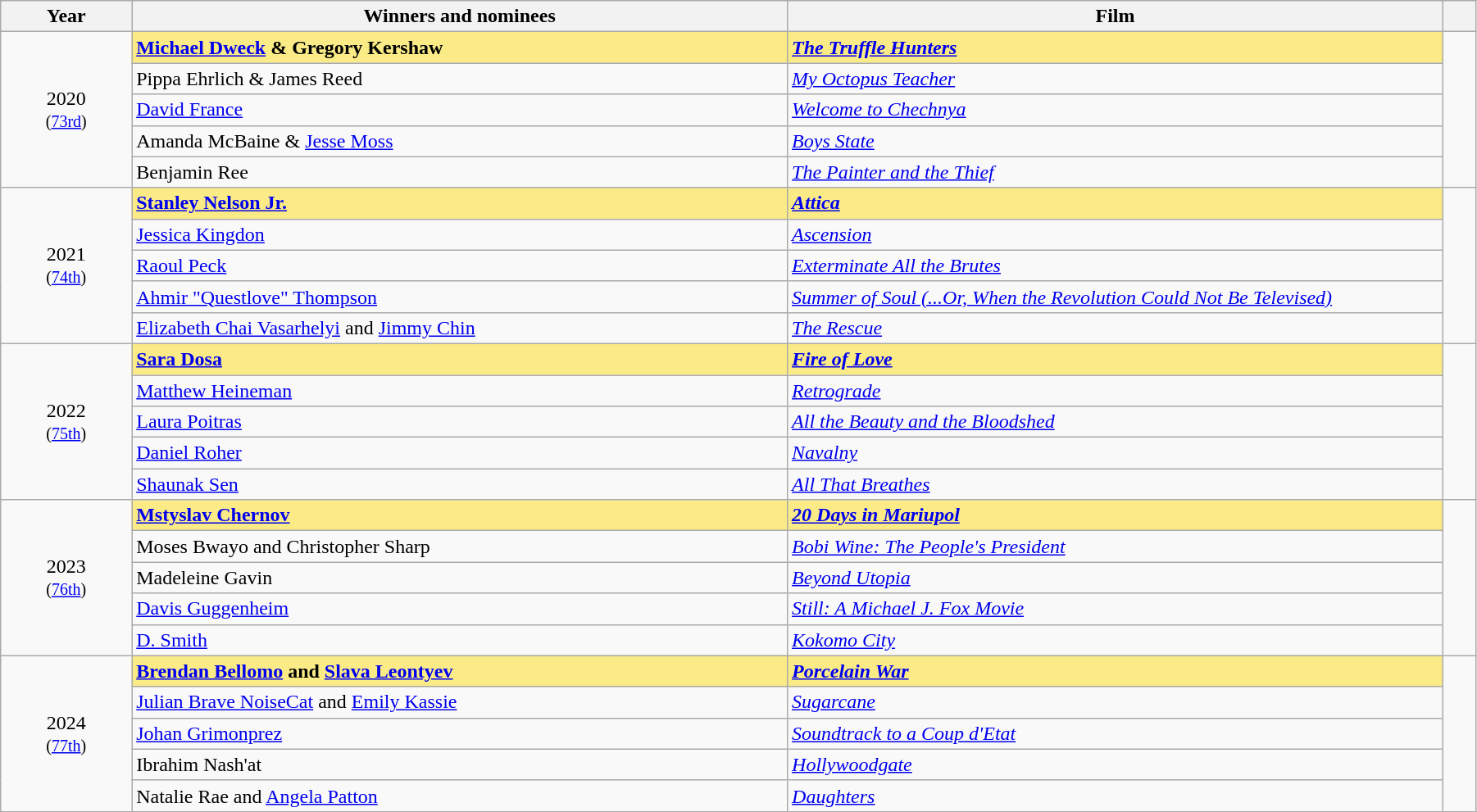<table class="wikitable" width="95%" cellpadding="5">
<tr>
<th width="8%">Year</th>
<th width="40%">Winners and nominees</th>
<th width="40%">Film</th>
<th width="2%"></th>
</tr>
<tr>
<td rowspan="5" style="text-align:center;">2020<br><small>(<a href='#'>73rd</a>)</small></td>
<td style="background:#FAEB86;"><strong><a href='#'>Michael Dweck</a> & Gregory Kershaw</strong></td>
<td style="background:#FAEB86;"><strong><em><a href='#'>The Truffle Hunters</a></em></strong></td>
<td rowspan="5" style="text-align:center;"></td>
</tr>
<tr>
<td>Pippa Ehrlich & James Reed</td>
<td><em><a href='#'>My Octopus Teacher</a></em></td>
</tr>
<tr>
<td><a href='#'>David France</a></td>
<td><em><a href='#'>Welcome to Chechnya</a></em></td>
</tr>
<tr>
<td>Amanda McBaine & <a href='#'>Jesse Moss</a></td>
<td><em><a href='#'>Boys State</a></em></td>
</tr>
<tr>
<td>Benjamin Ree</td>
<td><em><a href='#'>The Painter and the Thief</a></em></td>
</tr>
<tr>
<td rowspan="5" style="text-align:center;">2021<br><small>(<a href='#'>74th</a>)</small></td>
<td style="background:#FAEB86;"><strong><a href='#'>Stanley Nelson Jr.</a></strong></td>
<td style="background:#FAEB86;"><strong><em><a href='#'>Attica</a></em></strong></td>
<td rowspan="5" style="text-align:center;"></td>
</tr>
<tr>
<td><a href='#'>Jessica Kingdon</a></td>
<td><em><a href='#'>Ascension</a></em></td>
</tr>
<tr>
<td><a href='#'>Raoul Peck</a></td>
<td><em><a href='#'>Exterminate All the Brutes</a></em></td>
</tr>
<tr>
<td><a href='#'>Ahmir "Questlove" Thompson</a></td>
<td><em><a href='#'>Summer of Soul (...Or, When the Revolution Could Not Be Televised)</a></em></td>
</tr>
<tr>
<td><a href='#'>Elizabeth Chai Vasarhelyi</a> and <a href='#'>Jimmy Chin</a></td>
<td><em><a href='#'>The Rescue</a></em></td>
</tr>
<tr>
<td rowspan="5" style="text-align:center;">2022<br><small>(<a href='#'>75th</a>)</small></td>
<td style="background:#FAEB86;"><strong><a href='#'>Sara Dosa</a></strong></td>
<td style="background:#FAEB86;"><strong><em><a href='#'>Fire of Love</a></em></strong></td>
<td rowspan="5" style="text-align:center;"></td>
</tr>
<tr>
<td><a href='#'>Matthew Heineman</a></td>
<td><em><a href='#'>Retrograde</a></em></td>
</tr>
<tr>
<td><a href='#'>Laura Poitras</a></td>
<td><em><a href='#'>All the Beauty and the Bloodshed</a></em></td>
</tr>
<tr>
<td><a href='#'>Daniel Roher</a></td>
<td><em><a href='#'>Navalny</a></em></td>
</tr>
<tr>
<td><a href='#'>Shaunak Sen</a></td>
<td><em><a href='#'>All That Breathes</a></em></td>
</tr>
<tr>
<td rowspan="5" style="text-align:center;">2023<br><small>(<a href='#'>76th</a>)</small></td>
<td style="background:#FAEB86;"><strong><a href='#'>Mstyslav Chernov</a></strong></td>
<td style="background:#FAEB86;"><strong><em><a href='#'>20 Days in Mariupol</a></em></strong></td>
<td rowspan="5" style="text-align:center;"></td>
</tr>
<tr>
<td>Moses Bwayo and Christopher Sharp</td>
<td><em><a href='#'>Bobi Wine: The People's President</a></em></td>
</tr>
<tr>
<td>Madeleine Gavin</td>
<td><em><a href='#'>Beyond Utopia</a></em></td>
</tr>
<tr>
<td><a href='#'>Davis Guggenheim</a></td>
<td><em><a href='#'>Still: A Michael J. Fox Movie</a></em></td>
</tr>
<tr>
<td><a href='#'>D. Smith</a></td>
<td><em><a href='#'>Kokomo City</a></em></td>
</tr>
<tr>
<td rowspan="5" style="text-align:center;">2024<br><small>(<a href='#'>77th</a>)</small></td>
<td style="background:#FAEB86;"><strong><a href='#'>Brendan Bellomo</a> and <a href='#'>Slava Leontyev</a></strong></td>
<td style="background:#FAEB86;"><strong><em><a href='#'>Porcelain War</a></em></strong></td>
<td rowspan="5" style="text-align:center;"></td>
</tr>
<tr>
<td><a href='#'>Julian Brave NoiseCat</a> and <a href='#'>Emily Kassie</a></td>
<td><em><a href='#'>Sugarcane</a></em></td>
</tr>
<tr>
<td><a href='#'>Johan Grimonprez</a></td>
<td><em><a href='#'>Soundtrack to a Coup d'Etat</a></em></td>
</tr>
<tr>
<td>Ibrahim Nash'at</td>
<td><em><a href='#'>Hollywoodgate</a></em></td>
</tr>
<tr>
<td>Natalie Rae and <a href='#'>Angela Patton</a></td>
<td><em><a href='#'>Daughters</a></em></td>
</tr>
</table>
